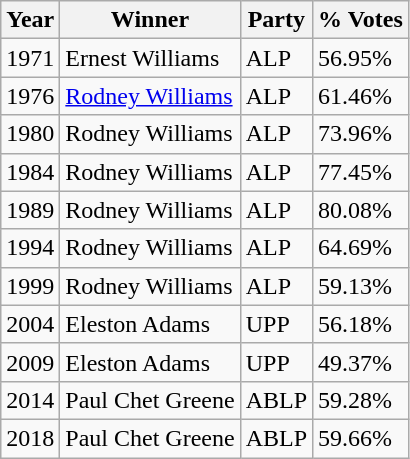<table class="wikitable">
<tr>
<th><strong>Year</strong></th>
<th><strong>Winner</strong></th>
<th><strong>Party</strong></th>
<th><strong>% Votes</strong></th>
</tr>
<tr>
<td>1971</td>
<td>Ernest Williams</td>
<td>ALP</td>
<td>56.95%</td>
</tr>
<tr>
<td>1976</td>
<td><a href='#'>Rodney Williams</a></td>
<td>ALP</td>
<td>61.46%</td>
</tr>
<tr>
<td>1980</td>
<td>Rodney Williams</td>
<td>ALP</td>
<td>73.96%</td>
</tr>
<tr>
<td>1984</td>
<td>Rodney Williams</td>
<td>ALP</td>
<td>77.45%</td>
</tr>
<tr>
<td>1989</td>
<td>Rodney Williams</td>
<td>ALP</td>
<td>80.08%</td>
</tr>
<tr>
<td>1994</td>
<td>Rodney Williams</td>
<td>ALP</td>
<td>64.69%</td>
</tr>
<tr>
<td>1999</td>
<td>Rodney Williams</td>
<td>ALP</td>
<td>59.13%</td>
</tr>
<tr>
<td>2004</td>
<td>Eleston Adams</td>
<td>UPP</td>
<td>56.18%</td>
</tr>
<tr>
<td>2009</td>
<td>Eleston Adams</td>
<td>UPP</td>
<td>49.37%</td>
</tr>
<tr>
<td>2014</td>
<td>Paul Chet Greene</td>
<td>ABLP</td>
<td>59.28%</td>
</tr>
<tr>
<td>2018</td>
<td>Paul Chet Greene</td>
<td>ABLP</td>
<td>59.66%</td>
</tr>
</table>
